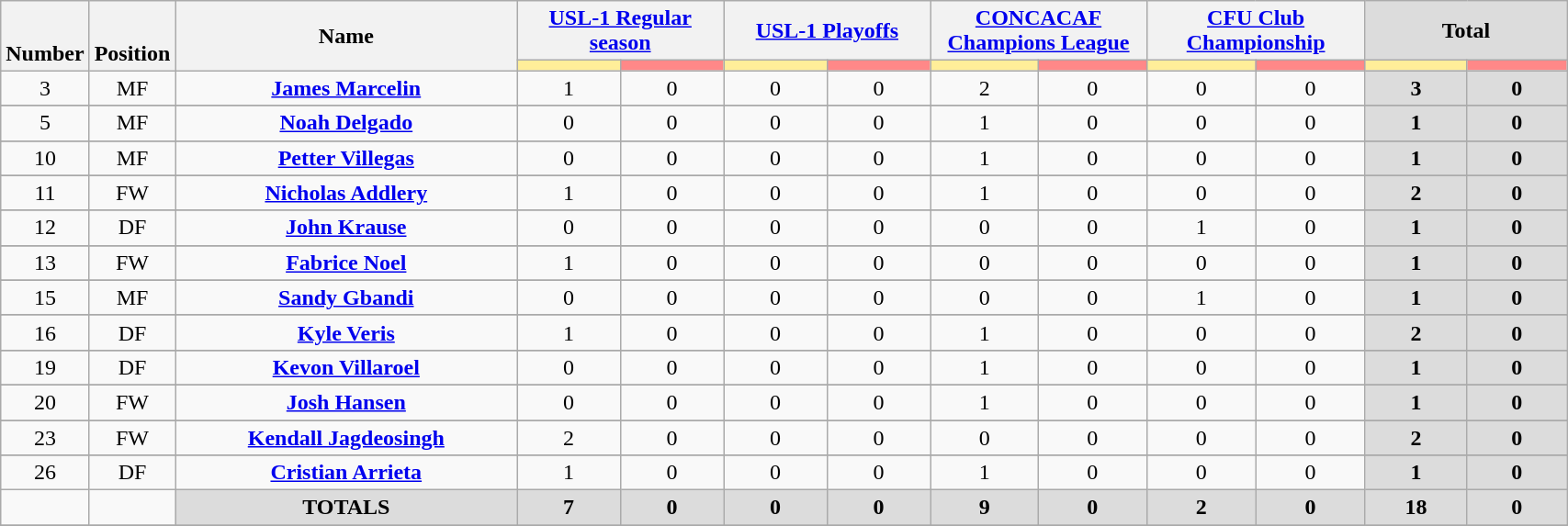<table class="wikitable" style="text-align:center" width=90%>
<tr>
<th rowspan="2" valign="bottom">Number</th>
<th rowspan="2" valign="bottom">Position</th>
<th rowspan="2" width="25%">Name</th>
<th colspan="2" width=15%><a href='#'>USL-1 Regular season</a></th>
<th colspan="2" width=15%><a href='#'>USL-1 Playoffs</a></th>
<th colspan="2" width=15%><a href='#'>CONCACAF Champions League</a></th>
<th colspan="2" width=15%><a href='#'>CFU Club Championship</a></th>
<th colspan="2" width=15% style="background: #DCDCDC">Total</th>
</tr>
<tr>
<th width=60 style="background: #FFEE99"></th>
<th width=60 style="background: #FF8888"></th>
<th width=60 style="background: #FFEE99"></th>
<th width=60 style="background: #FF8888"></th>
<th width=60 style="background: #FFEE99"></th>
<th width=60 style="background: #FF8888"></th>
<th width=60 style="background: #FFEE99"></th>
<th width=60 style="background: #FF8888"></th>
<th width=60 style="background: #FFEE99"></th>
<th width=60 style="background: #FF8888"></th>
</tr>
<tr>
<td>3</td>
<td>MF</td>
<td> <strong><a href='#'>James Marcelin</a></strong></td>
<td>1</td>
<td>0</td>
<td>0</td>
<td>0</td>
<td>2</td>
<td>0</td>
<td>0</td>
<td>0</td>
<td style="background: #DCDCDC"><strong>3</strong></td>
<td style="background: #DCDCDC"><strong>0</strong></td>
</tr>
<tr>
</tr>
<tr>
<td>5</td>
<td>MF</td>
<td> <strong><a href='#'>Noah Delgado</a></strong></td>
<td>0</td>
<td>0</td>
<td>0</td>
<td>0</td>
<td>1</td>
<td>0</td>
<td>0</td>
<td>0</td>
<td style="background: #DCDCDC"><strong>1</strong></td>
<td style="background: #DCDCDC"><strong>0</strong></td>
</tr>
<tr>
</tr>
<tr>
<td>10</td>
<td>MF</td>
<td> <strong><a href='#'>Petter Villegas</a></strong></td>
<td>0</td>
<td>0</td>
<td>0</td>
<td>0</td>
<td>1</td>
<td>0</td>
<td>0</td>
<td>0</td>
<td style="background: #DCDCDC"><strong>1</strong></td>
<td style="background: #DCDCDC"><strong>0</strong></td>
</tr>
<tr>
</tr>
<tr>
<td>11</td>
<td>FW</td>
<td> <strong><a href='#'>Nicholas Addlery</a></strong></td>
<td>1</td>
<td>0</td>
<td>0</td>
<td>0</td>
<td>1</td>
<td>0</td>
<td>0</td>
<td>0</td>
<td style="background: #DCDCDC"><strong>2</strong></td>
<td style="background: #DCDCDC"><strong>0</strong></td>
</tr>
<tr>
</tr>
<tr>
<td>12</td>
<td>DF</td>
<td> <strong><a href='#'>John Krause</a></strong></td>
<td>0</td>
<td>0</td>
<td>0</td>
<td>0</td>
<td>0</td>
<td>0</td>
<td>1</td>
<td>0</td>
<td style="background: #DCDCDC"><strong>1</strong></td>
<td style="background: #DCDCDC"><strong>0</strong></td>
</tr>
<tr>
</tr>
<tr>
<td>13</td>
<td>FW</td>
<td> <strong><a href='#'>Fabrice Noel</a></strong></td>
<td>1</td>
<td>0</td>
<td>0</td>
<td>0</td>
<td>0</td>
<td>0</td>
<td>0</td>
<td>0</td>
<td style="background: #DCDCDC"><strong>1</strong></td>
<td style="background: #DCDCDC"><strong>0</strong></td>
</tr>
<tr>
</tr>
<tr>
<td>15</td>
<td>MF</td>
<td> <strong><a href='#'>Sandy Gbandi</a></strong></td>
<td>0</td>
<td>0</td>
<td>0</td>
<td>0</td>
<td>0</td>
<td>0</td>
<td>1</td>
<td>0</td>
<td style="background: #DCDCDC"><strong>1</strong></td>
<td style="background: #DCDCDC"><strong>0</strong></td>
</tr>
<tr>
</tr>
<tr>
<td>16</td>
<td>DF</td>
<td> <strong><a href='#'>Kyle Veris</a></strong></td>
<td>1</td>
<td>0</td>
<td>0</td>
<td>0</td>
<td>1</td>
<td>0</td>
<td>0</td>
<td>0</td>
<td style="background: #DCDCDC"><strong>2</strong></td>
<td style="background: #DCDCDC"><strong>0</strong></td>
</tr>
<tr>
</tr>
<tr>
<td>19</td>
<td>DF</td>
<td> <strong><a href='#'>Kevon Villaroel</a></strong></td>
<td>0</td>
<td>0</td>
<td>0</td>
<td>0</td>
<td>1</td>
<td>0</td>
<td>0</td>
<td>0</td>
<td style="background: #DCDCDC"><strong>1</strong></td>
<td style="background: #DCDCDC"><strong>0</strong></td>
</tr>
<tr>
</tr>
<tr>
<td>20</td>
<td>FW</td>
<td> <strong><a href='#'>Josh Hansen</a></strong></td>
<td>0</td>
<td>0</td>
<td>0</td>
<td>0</td>
<td>1</td>
<td>0</td>
<td>0</td>
<td>0</td>
<td style="background: #DCDCDC"><strong>1</strong></td>
<td style="background: #DCDCDC"><strong>0</strong></td>
</tr>
<tr>
</tr>
<tr>
<td>23</td>
<td>FW</td>
<td> <strong><a href='#'>Kendall Jagdeosingh</a></strong></td>
<td>2</td>
<td>0</td>
<td>0</td>
<td>0</td>
<td>0</td>
<td>0</td>
<td>0</td>
<td>0</td>
<td style="background: #DCDCDC"><strong>2</strong></td>
<td style="background: #DCDCDC"><strong>0</strong></td>
</tr>
<tr>
</tr>
<tr>
<td>26</td>
<td>DF</td>
<td> <strong><a href='#'>Cristian Arrieta</a></strong></td>
<td>1</td>
<td>0</td>
<td>0</td>
<td>0</td>
<td>1</td>
<td>0</td>
<td>0</td>
<td>0</td>
<td style="background: #DCDCDC"><strong>1</strong></td>
<td style="background: #DCDCDC"><strong>0</strong></td>
</tr>
<tr>
<td></td>
<td></td>
<td style="background: #DCDCDC"><strong>TOTALS</strong></td>
<td style="background: #DCDCDC"><strong>7</strong></td>
<td style="background: #DCDCDC"><strong>0</strong></td>
<td style="background: #DCDCDC"><strong>0</strong></td>
<td style="background: #DCDCDC"><strong>0</strong></td>
<td style="background: #DCDCDC"><strong>9</strong></td>
<td style="background: #DCDCDC"><strong>0</strong></td>
<td style="background: #DCDCDC"><strong>2</strong></td>
<td style="background: #DCDCDC"><strong>0</strong></td>
<td style="background: #DCDCDC"><strong>18</strong></td>
<td style="background: #DCDCDC"><strong>0</strong></td>
</tr>
<tr>
</tr>
</table>
